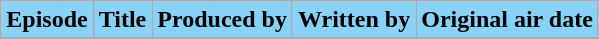<table class="wikitable plainrowheaders" align=left>
<tr>
<th style="background: #87d3f8;">Episode</th>
<th style="background: #87d3f8;">Title</th>
<th style="background: #87d3f8;">Produced by</th>
<th style="background: #87d3f8;">Written by</th>
<th style="background: #87d3f8;">Original air date</th>
</tr>
<tr>
</tr>
</table>
